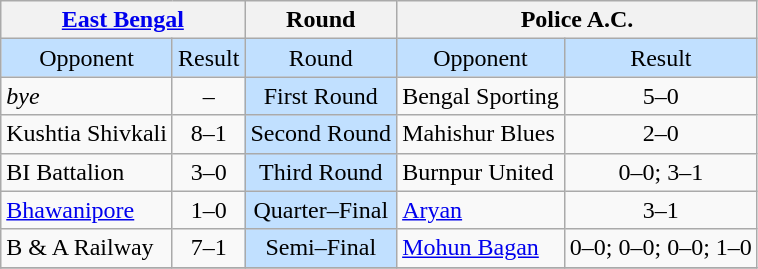<table class="wikitable" style="text-align:center">
<tr>
<th colspan="2"><a href='#'>East Bengal</a></th>
<th>Round</th>
<th colspan="2">Police A.C.</th>
</tr>
<tr style="background:#C1E0FF">
<td>Opponent</td>
<td colspan="1">Result</td>
<td>Round</td>
<td>Opponent</td>
<td colspan="1">Result</td>
</tr>
<tr>
<td style="text-align:left"><em>bye</em></td>
<td colspan="1">–</td>
<td style="background:#C1E0FF">First Round</td>
<td style="text-align:left">Bengal Sporting</td>
<td colspan="1">5–0</td>
</tr>
<tr>
<td style="text-align:left">Kushtia Shivkali</td>
<td colspan="1">8–1</td>
<td style="background:#C1E0FF">Second Round</td>
<td style="text-align:left">Mahishur Blues</td>
<td colspan="1">2–0</td>
</tr>
<tr>
<td style="text-align:left">BI Battalion</td>
<td colspan="1">3–0</td>
<td style="background:#C1E0FF">Third Round</td>
<td style="text-align:left">Burnpur United</td>
<td colspan="1">0–0; 3–1</td>
</tr>
<tr>
<td style="text-align:left"><a href='#'>Bhawanipore</a></td>
<td colspan="1">1–0</td>
<td style="background:#C1E0FF">Quarter–Final</td>
<td style="text-align:left"><a href='#'>Aryan</a></td>
<td colspan="1">3–1</td>
</tr>
<tr>
<td style="text-align:left">B & A Railway</td>
<td>7–1</td>
<td style="background:#C1E0FF">Semi–Final</td>
<td style="text-align:left"><a href='#'>Mohun Bagan</a></td>
<td>0–0; 0–0; 0–0; 1–0</td>
</tr>
<tr>
</tr>
</table>
